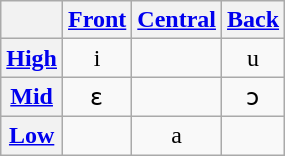<table class="wikitable" style="text-align:center">
<tr>
<th></th>
<th><a href='#'>Front</a></th>
<th><a href='#'>Central</a></th>
<th><a href='#'>Back</a></th>
</tr>
<tr>
<th><a href='#'>High</a></th>
<td>i</td>
<td></td>
<td>u</td>
</tr>
<tr>
<th><a href='#'>Mid</a></th>
<td>ɛ</td>
<td></td>
<td>ɔ</td>
</tr>
<tr>
<th><a href='#'>Low</a></th>
<td></td>
<td>a</td>
<td></td>
</tr>
</table>
